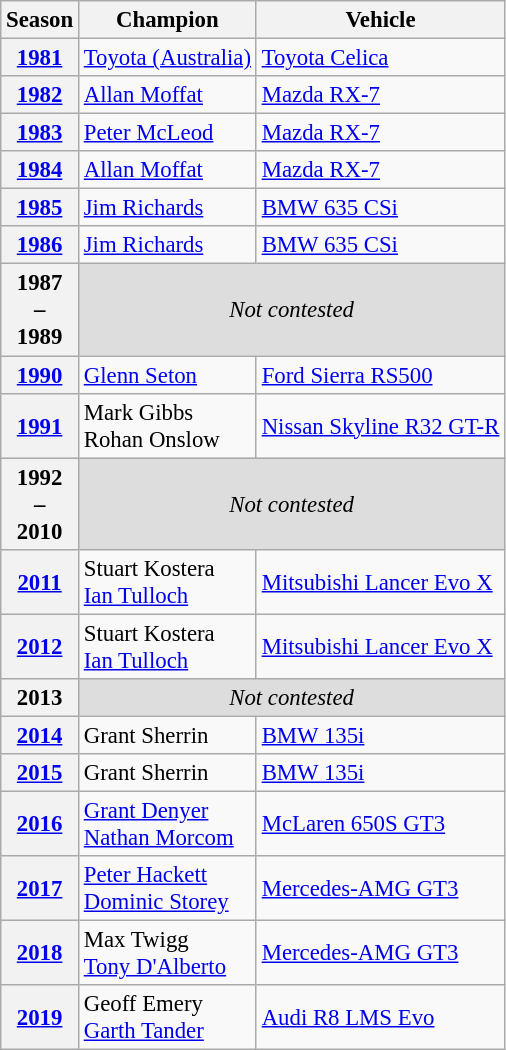<table class="wikitable" style="font-size: 95%;">
<tr style="font-weight:bold" valign="bottom">
<th>Season</th>
<th>Champion</th>
<th>Vehicle</th>
</tr>
<tr>
<th><a href='#'>1981</a></th>
<td><a href='#'>Toyota (Australia)</a></td>
<td><a href='#'>Toyota Celica</a></td>
</tr>
<tr>
<th><a href='#'>1982</a></th>
<td> <a href='#'>Allan Moffat</a></td>
<td><a href='#'>Mazda RX-7</a></td>
</tr>
<tr>
<th><a href='#'>1983</a></th>
<td> <a href='#'>Peter McLeod</a></td>
<td><a href='#'>Mazda RX-7</a></td>
</tr>
<tr>
<th><a href='#'>1984</a></th>
<td> <a href='#'>Allan Moffat</a></td>
<td><a href='#'>Mazda RX-7</a></td>
</tr>
<tr>
<th><a href='#'>1985</a></th>
<td> <a href='#'>Jim Richards</a></td>
<td><a href='#'>BMW 635 CSi</a></td>
</tr>
<tr>
<th><a href='#'>1986</a></th>
<td> <a href='#'>Jim Richards</a></td>
<td><a href='#'>BMW 635 CSi</a></td>
</tr>
<tr style="background: #dddddd">
<th>1987<br>–<br>1989</th>
<td colspan=2 align=center><em>Not contested</em></td>
</tr>
<tr>
<th><a href='#'>1990</a></th>
<td> <a href='#'>Glenn Seton</a></td>
<td><a href='#'>Ford Sierra RS500</a></td>
</tr>
<tr>
<th><a href='#'>1991</a></th>
<td> Mark Gibbs<br> Rohan Onslow</td>
<td><a href='#'>Nissan Skyline R32 GT-R</a></td>
</tr>
<tr style="background: #dddddd">
<th>1992<br>–<br>2010</th>
<td colspan=2 align=center><em>Not contested</em></td>
</tr>
<tr>
<th><a href='#'>2011</a></th>
<td> Stuart Kostera<br> <a href='#'>Ian Tulloch</a></td>
<td><a href='#'>Mitsubishi Lancer Evo X</a></td>
</tr>
<tr>
<th><a href='#'>2012</a></th>
<td> Stuart Kostera<br> <a href='#'>Ian Tulloch</a></td>
<td><a href='#'>Mitsubishi Lancer Evo X</a></td>
</tr>
<tr style="background: #dddddd">
<th>2013</th>
<td colspan=2 align=center><em>Not contested</em></td>
</tr>
<tr>
<th><a href='#'>2014</a></th>
<td> Grant Sherrin</td>
<td><a href='#'>BMW 135i</a></td>
</tr>
<tr>
<th><a href='#'>2015</a></th>
<td> Grant Sherrin</td>
<td><a href='#'>BMW 135i</a></td>
</tr>
<tr>
<th><a href='#'>2016</a></th>
<td> <a href='#'>Grant Denyer</a><br> <a href='#'>Nathan Morcom</a></td>
<td><a href='#'>McLaren 650S GT3</a></td>
</tr>
<tr>
<th><a href='#'>2017</a></th>
<td> <a href='#'>Peter Hackett</a><br> <a href='#'>Dominic Storey</a></td>
<td><a href='#'>Mercedes-AMG GT3</a></td>
</tr>
<tr>
<th><a href='#'>2018</a></th>
<td> Max Twigg<br> <a href='#'>Tony D'Alberto</a></td>
<td><a href='#'>Mercedes-AMG GT3</a></td>
</tr>
<tr>
<th><a href='#'>2019</a></th>
<td> Geoff Emery<br> <a href='#'>Garth Tander</a></td>
<td><a href='#'>Audi R8 LMS Evo</a></td>
</tr>
</table>
